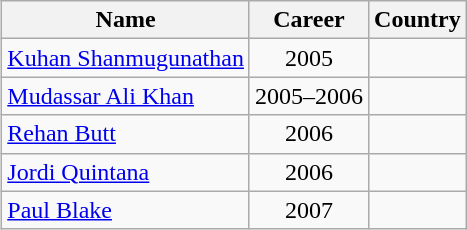<table class="wikitable sortable"  align="right" style="text-align: center;">
<tr>
<th class="unsortable">Name</th>
<th class="unsortable">Career</th>
<th class="unsortable">Country</th>
</tr>
<tr>
<td align="left"><a href='#'>Kuhan Shanmugunathan</a></td>
<td>2005</td>
<td></td>
</tr>
<tr>
<td align="left"><a href='#'>Mudassar Ali Khan</a></td>
<td>2005–2006</td>
<td></td>
</tr>
<tr>
<td align="left"><a href='#'>Rehan Butt</a></td>
<td>2006</td>
<td></td>
</tr>
<tr>
<td align="left"><a href='#'>Jordi Quintana</a></td>
<td>2006</td>
<td></td>
</tr>
<tr>
<td align="left"><a href='#'>Paul Blake</a></td>
<td>2007</td>
<td></td>
</tr>
</table>
